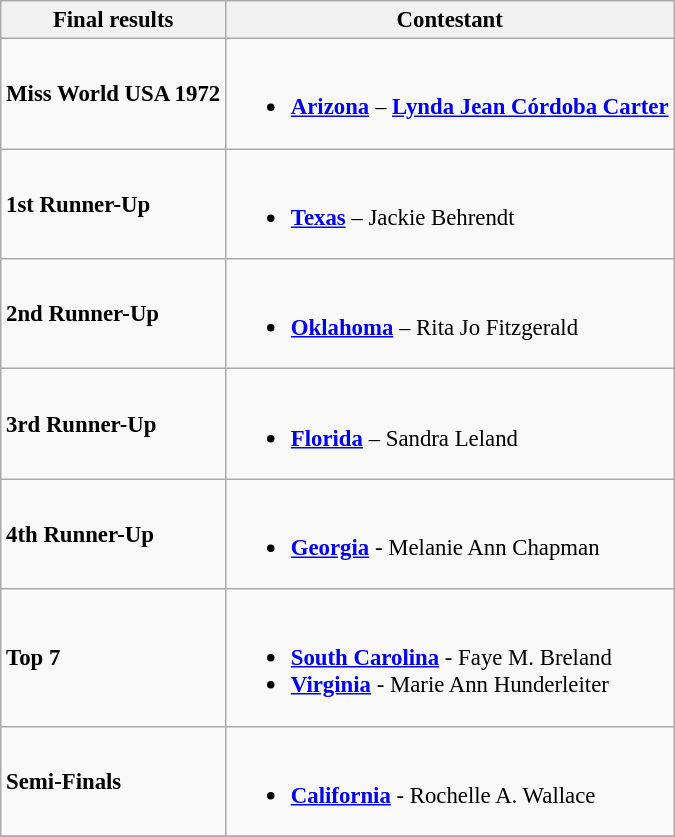<table class="wikitable sortable" style="font-size: 95%;">
<tr>
<th>Final results</th>
<th>Contestant</th>
</tr>
<tr>
<td><strong>Miss World USA 1972</strong></td>
<td><br><ul><li><strong> <a href='#'>Arizona</a></strong> – <strong><a href='#'>Lynda Jean Córdoba Carter</a></strong></li></ul></td>
</tr>
<tr>
<td><strong>1st Runner-Up</strong></td>
<td><br><ul><li><strong> <a href='#'>Texas</a></strong> – Jackie Behrendt</li></ul></td>
</tr>
<tr>
<td><strong>2nd Runner-Up</strong></td>
<td><br><ul><li><strong> <a href='#'>Oklahoma</a></strong> – Rita Jo Fitzgerald</li></ul></td>
</tr>
<tr>
<td><strong>3rd Runner-Up</strong></td>
<td><br><ul><li><strong> <a href='#'>Florida</a></strong> – Sandra Leland</li></ul></td>
</tr>
<tr>
<td><strong>4th Runner-Up</strong></td>
<td><br><ul><li><strong> <a href='#'>Georgia</a></strong> - Melanie Ann Chapman</li></ul></td>
</tr>
<tr>
<td><strong>Top 7</strong></td>
<td><br><ul><li><strong> <a href='#'>South Carolina</a></strong> - Faye M. Breland</li><li><strong> <a href='#'>Virginia</a></strong> - Marie Ann Hunderleiter</li></ul></td>
</tr>
<tr>
<td><strong>Semi-Finals</strong></td>
<td><br><ul><li><strong> <a href='#'>California</a></strong> - Rochelle A. Wallace</li></ul></td>
</tr>
<tr>
</tr>
</table>
